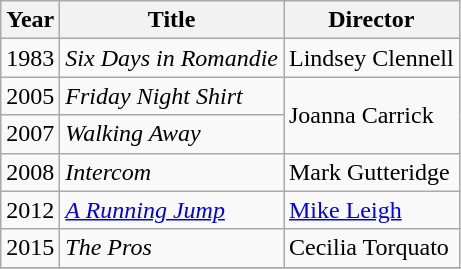<table class="wikitable">
<tr>
<th>Year</th>
<th>Title</th>
<th>Director</th>
</tr>
<tr>
<td>1983</td>
<td><em>Six Days in Romandie</em></td>
<td>Lindsey Clennell</td>
</tr>
<tr>
<td>2005</td>
<td><em>Friday Night Shirt</em></td>
<td rowspan=2>Joanna Carrick</td>
</tr>
<tr>
<td>2007</td>
<td><em>Walking Away</em></td>
</tr>
<tr>
<td>2008</td>
<td><em>Intercom</em></td>
<td>Mark Gutteridge</td>
</tr>
<tr>
<td>2012</td>
<td><em><a href='#'>A Running Jump</a></em></td>
<td><a href='#'>Mike Leigh</a></td>
</tr>
<tr>
<td>2015</td>
<td><em>The Pros</em></td>
<td>Cecilia Torquato</td>
</tr>
<tr>
</tr>
</table>
